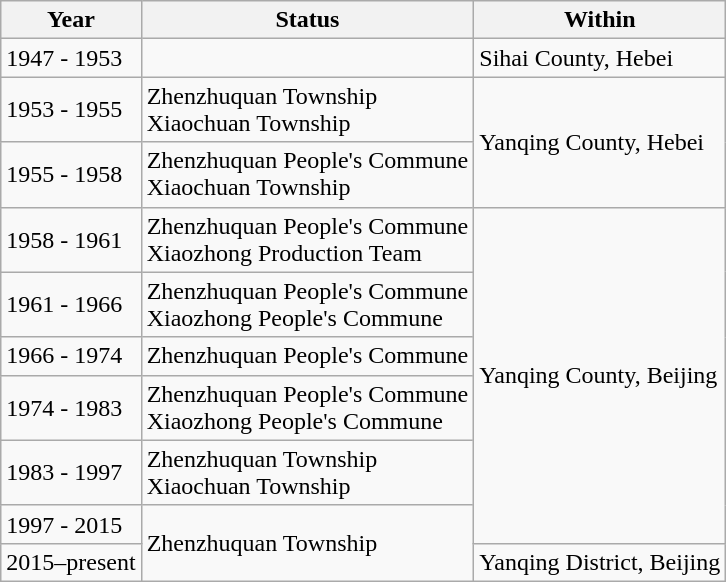<table class="wikitable">
<tr>
<th>Year</th>
<th>Status</th>
<th>Within</th>
</tr>
<tr>
<td>1947 - 1953</td>
<td></td>
<td>Sihai County, Hebei</td>
</tr>
<tr>
<td>1953 - 1955</td>
<td>Zhenzhuquan Township<br>Xiaochuan Township</td>
<td rowspan="2">Yanqing County, Hebei</td>
</tr>
<tr>
<td>1955 - 1958</td>
<td>Zhenzhuquan People's Commune<br>Xiaochuan Township</td>
</tr>
<tr>
<td>1958 - 1961</td>
<td>Zhenzhuquan People's Commune<br>Xiaozhong Production Team</td>
<td rowspan="6">Yanqing County, Beijing</td>
</tr>
<tr>
<td>1961 - 1966</td>
<td>Zhenzhuquan People's Commune<br>Xiaozhong People's Commune</td>
</tr>
<tr>
<td>1966 - 1974</td>
<td>Zhenzhuquan People's Commune</td>
</tr>
<tr>
<td>1974 - 1983</td>
<td>Zhenzhuquan People's Commune<br>Xiaozhong People's Commune</td>
</tr>
<tr>
<td>1983 - 1997</td>
<td>Zhenzhuquan Township<br>Xiaochuan Township</td>
</tr>
<tr>
<td>1997 - 2015</td>
<td rowspan="2">Zhenzhuquan Township</td>
</tr>
<tr>
<td>2015–present</td>
<td>Yanqing District, Beijing</td>
</tr>
</table>
